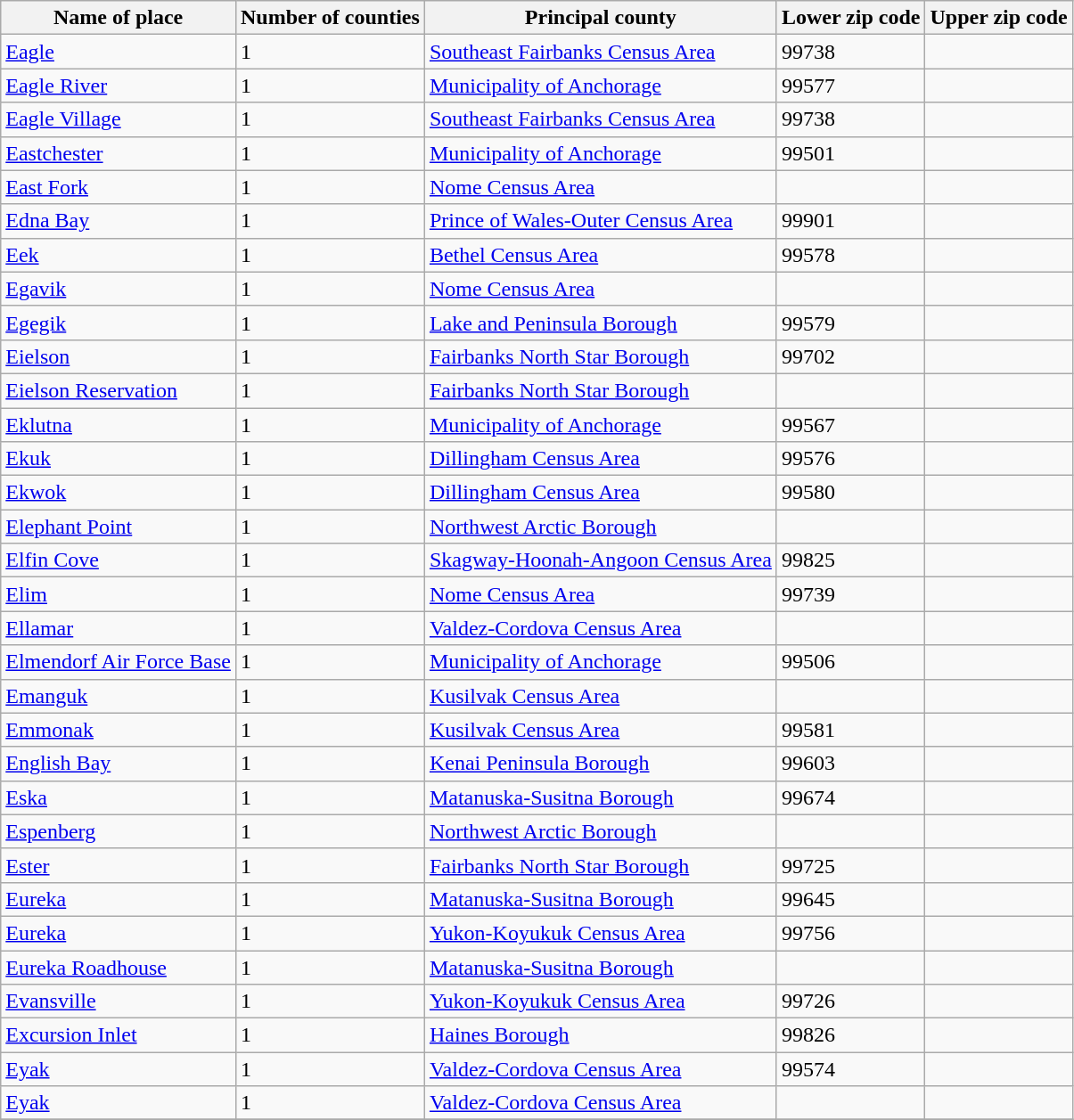<table class="wikitable">
<tr>
<th>Name of place</th>
<th>Number of counties</th>
<th>Principal county</th>
<th>Lower zip code</th>
<th>Upper zip code</th>
</tr>
<tr --->
<td><a href='#'>Eagle</a></td>
<td>1</td>
<td><a href='#'>Southeast Fairbanks Census Area</a></td>
<td>99738</td>
<td> </td>
</tr>
<tr --->
<td><a href='#'>Eagle River</a></td>
<td>1</td>
<td><a href='#'>Municipality of Anchorage</a></td>
<td>99577</td>
<td> </td>
</tr>
<tr --->
<td><a href='#'>Eagle Village</a></td>
<td>1</td>
<td><a href='#'>Southeast Fairbanks Census Area</a></td>
<td>99738</td>
<td> </td>
</tr>
<tr --->
<td><a href='#'>Eastchester</a></td>
<td>1</td>
<td><a href='#'>Municipality of Anchorage</a></td>
<td>99501</td>
<td> </td>
</tr>
<tr --->
<td><a href='#'>East Fork</a></td>
<td>1</td>
<td><a href='#'>Nome Census Area</a></td>
<td> </td>
<td> </td>
</tr>
<tr --->
<td><a href='#'>Edna Bay</a></td>
<td>1</td>
<td><a href='#'>Prince of Wales-Outer Census Area</a></td>
<td>99901</td>
<td> </td>
</tr>
<tr --->
<td><a href='#'>Eek</a></td>
<td>1</td>
<td><a href='#'>Bethel Census Area</a></td>
<td>99578</td>
<td> </td>
</tr>
<tr --->
<td><a href='#'>Egavik</a></td>
<td>1</td>
<td><a href='#'>Nome Census Area</a></td>
<td> </td>
<td> </td>
</tr>
<tr --->
<td><a href='#'>Egegik</a></td>
<td>1</td>
<td><a href='#'>Lake and Peninsula Borough</a></td>
<td>99579</td>
<td> </td>
</tr>
<tr --->
<td><a href='#'>Eielson</a></td>
<td>1</td>
<td><a href='#'>Fairbanks North Star Borough</a></td>
<td>99702</td>
<td> </td>
</tr>
<tr --->
<td><a href='#'>Eielson Reservation</a></td>
<td>1</td>
<td><a href='#'>Fairbanks North Star Borough</a></td>
<td> </td>
<td> </td>
</tr>
<tr --->
<td><a href='#'>Eklutna</a></td>
<td>1</td>
<td><a href='#'>Municipality of Anchorage</a></td>
<td>99567</td>
<td> </td>
</tr>
<tr --->
<td><a href='#'>Ekuk</a></td>
<td>1</td>
<td><a href='#'>Dillingham Census Area</a></td>
<td>99576</td>
<td> </td>
</tr>
<tr --->
<td><a href='#'>Ekwok</a></td>
<td>1</td>
<td><a href='#'>Dillingham Census Area</a></td>
<td>99580</td>
<td> </td>
</tr>
<tr --->
<td><a href='#'>Elephant Point</a></td>
<td>1</td>
<td><a href='#'>Northwest Arctic Borough</a></td>
<td> </td>
<td> </td>
</tr>
<tr --->
<td><a href='#'>Elfin Cove</a></td>
<td>1</td>
<td><a href='#'>Skagway-Hoonah-Angoon Census Area</a></td>
<td>99825</td>
<td> </td>
</tr>
<tr --->
<td><a href='#'>Elim</a></td>
<td>1</td>
<td><a href='#'>Nome Census Area</a></td>
<td>99739</td>
<td> </td>
</tr>
<tr --->
<td><a href='#'>Ellamar</a></td>
<td>1</td>
<td><a href='#'>Valdez-Cordova Census Area</a></td>
<td> </td>
<td> </td>
</tr>
<tr --->
<td><a href='#'>Elmendorf Air Force Base</a></td>
<td>1</td>
<td><a href='#'>Municipality of Anchorage</a></td>
<td>99506</td>
<td> </td>
</tr>
<tr --->
<td><a href='#'>Emanguk</a></td>
<td>1</td>
<td><a href='#'>Kusilvak Census Area</a></td>
<td> </td>
<td> </td>
</tr>
<tr --->
<td><a href='#'>Emmonak</a></td>
<td>1</td>
<td><a href='#'>Kusilvak Census Area</a></td>
<td>99581</td>
<td> </td>
</tr>
<tr --->
<td><a href='#'>English Bay</a></td>
<td>1</td>
<td><a href='#'>Kenai Peninsula Borough</a></td>
<td>99603</td>
<td> </td>
</tr>
<tr --->
<td><a href='#'>Eska</a></td>
<td>1</td>
<td><a href='#'>Matanuska-Susitna Borough</a></td>
<td>99674</td>
<td> </td>
</tr>
<tr --->
<td><a href='#'>Espenberg</a></td>
<td>1</td>
<td><a href='#'>Northwest Arctic Borough</a></td>
<td> </td>
<td> </td>
</tr>
<tr --->
<td><a href='#'>Ester</a></td>
<td>1</td>
<td><a href='#'>Fairbanks North Star Borough</a></td>
<td>99725</td>
<td> </td>
</tr>
<tr --->
<td><a href='#'>Eureka</a></td>
<td>1</td>
<td><a href='#'>Matanuska-Susitna Borough</a></td>
<td>99645</td>
<td> </td>
</tr>
<tr --->
<td><a href='#'>Eureka</a></td>
<td>1</td>
<td><a href='#'>Yukon-Koyukuk Census Area</a></td>
<td>99756</td>
<td> </td>
</tr>
<tr --->
<td><a href='#'>Eureka Roadhouse</a></td>
<td>1</td>
<td><a href='#'>Matanuska-Susitna Borough</a></td>
<td> </td>
<td> </td>
</tr>
<tr --->
<td><a href='#'>Evansville</a></td>
<td>1</td>
<td><a href='#'>Yukon-Koyukuk Census Area</a></td>
<td>99726</td>
<td> </td>
</tr>
<tr --->
<td><a href='#'>Excursion Inlet</a></td>
<td>1</td>
<td><a href='#'>Haines Borough</a></td>
<td>99826</td>
<td> </td>
</tr>
<tr --->
<td><a href='#'>Eyak</a></td>
<td>1</td>
<td><a href='#'>Valdez-Cordova Census Area</a></td>
<td>99574</td>
<td> </td>
</tr>
<tr --->
<td><a href='#'>Eyak</a></td>
<td>1</td>
<td><a href='#'>Valdez-Cordova Census Area</a></td>
<td> </td>
<td> </td>
</tr>
<tr --->
</tr>
</table>
